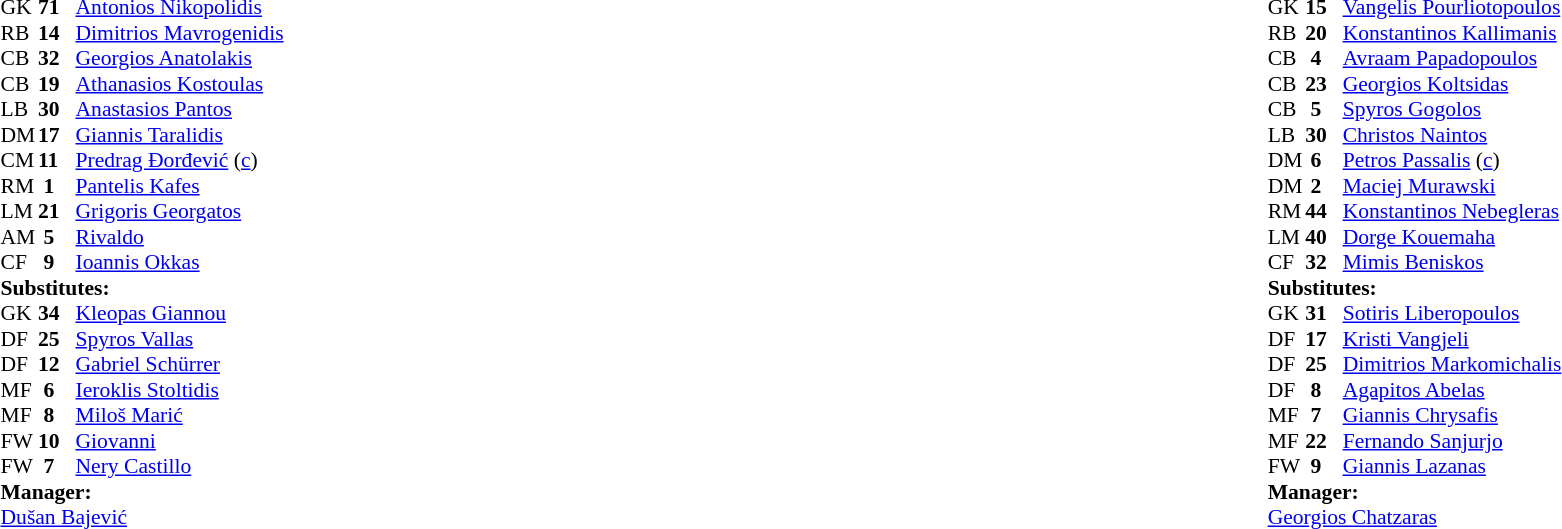<table width="100%">
<tr>
<td valign="top" width="50%"><br><table style="font-size: 90%" cellspacing="0" cellpadding="0">
<tr>
<th width="25"></th>
<th width="25"></th>
</tr>
<tr>
<td>GK</td>
<td><strong>71</strong></td>
<td> <a href='#'>Antonios Nikopolidis</a></td>
</tr>
<tr>
<td>RB</td>
<td><strong>14</strong></td>
<td> <a href='#'>Dimitrios Mavrogenidis</a></td>
<td></td>
<td> </td>
</tr>
<tr>
<td>CB</td>
<td><strong>32</strong></td>
<td> <a href='#'>Georgios Anatolakis</a></td>
</tr>
<tr>
<td>CB</td>
<td><strong>19</strong></td>
<td> <a href='#'>Athanasios Kostoulas</a></td>
</tr>
<tr>
<td>LB</td>
<td><strong>30</strong></td>
<td> <a href='#'>Anastasios Pantos</a></td>
</tr>
<tr>
<td>DM</td>
<td><strong>17</strong></td>
<td> <a href='#'>Giannis Taralidis</a></td>
</tr>
<tr>
<td>CM</td>
<td><strong>11</strong></td>
<td> <a href='#'>Predrag Đorđević</a> (<a href='#'>c</a>)</td>
</tr>
<tr>
<td>RM</td>
<td><strong> 1</strong></td>
<td> <a href='#'>Pantelis Kafes</a></td>
<td></td>
<td> </td>
</tr>
<tr>
<td>LM</td>
<td><strong>21</strong></td>
<td> <a href='#'>Grigoris Georgatos</a></td>
</tr>
<tr>
<td>AM</td>
<td><strong> 5</strong></td>
<td> <a href='#'>Rivaldo</a></td>
</tr>
<tr>
<td>CF</td>
<td><strong> 9</strong></td>
<td> <a href='#'>Ioannis Okkas</a></td>
<td></td>
<td> </td>
</tr>
<tr>
<td colspan=4><strong>Substitutes:</strong></td>
</tr>
<tr>
<td>GK</td>
<td><strong>34</strong></td>
<td> <a href='#'>Kleopas Giannou</a></td>
</tr>
<tr>
<td>DF</td>
<td><strong>25</strong></td>
<td> <a href='#'>Spyros Vallas</a></td>
</tr>
<tr>
<td>DF</td>
<td><strong>12</strong></td>
<td> <a href='#'>Gabriel Schürrer</a></td>
</tr>
<tr>
<td>MF</td>
<td><strong> 6</strong></td>
<td> <a href='#'>Ieroklis Stoltidis</a></td>
<td></td>
<td> </td>
</tr>
<tr>
<td>MF</td>
<td><strong> 8</strong></td>
<td> <a href='#'>Miloš Marić</a></td>
</tr>
<tr>
<td>FW</td>
<td><strong>10</strong></td>
<td> <a href='#'>Giovanni</a></td>
<td></td>
<td> </td>
</tr>
<tr>
<td>FW</td>
<td><strong> 7</strong></td>
<td> <a href='#'>Nery Castillo</a></td>
<td></td>
<td> </td>
</tr>
<tr>
<td colspan=4><strong>Manager:</strong></td>
</tr>
<tr>
<td colspan="4"> <a href='#'>Dušan Bajević</a></td>
</tr>
</table>
</td>
<td valign="top" width="50%"><br><table style="font-size: 90%" cellspacing="0" cellpadding="0" align="center">
<tr>
<th width="25"></th>
<th width="25"></th>
</tr>
<tr>
<td>GK</td>
<td><strong>15</strong></td>
<td> <a href='#'>Vangelis Pourliotopoulos</a></td>
</tr>
<tr>
<td>RB</td>
<td><strong>20</strong></td>
<td> <a href='#'>Konstantinos Kallimanis</a></td>
<td></td>
<td> </td>
</tr>
<tr>
<td>CB</td>
<td><strong> 4</strong></td>
<td> <a href='#'>Avraam Papadopoulos</a></td>
</tr>
<tr>
<td>CB</td>
<td><strong>23</strong></td>
<td> <a href='#'>Georgios Koltsidas</a></td>
</tr>
<tr>
<td>CB</td>
<td><strong> 5</strong></td>
<td> <a href='#'>Spyros Gogolos</a></td>
</tr>
<tr>
<td>LB</td>
<td><strong>30</strong></td>
<td> <a href='#'>Christos Naintos</a></td>
</tr>
<tr>
<td>DM</td>
<td><strong> 6</strong></td>
<td> <a href='#'>Petros Passalis</a> (<a href='#'>c</a>)</td>
</tr>
<tr>
<td>DM</td>
<td><strong> 2</strong></td>
<td> <a href='#'>Maciej Murawski</a></td>
<td></td>
<td> </td>
</tr>
<tr>
<td>RM</td>
<td><strong>44</strong></td>
<td> <a href='#'>Konstantinos Nebegleras</a></td>
<td></td>
<td> </td>
</tr>
<tr>
<td>LM</td>
<td><strong>40</strong></td>
<td> <a href='#'>Dorge Kouemaha</a></td>
</tr>
<tr>
<td>CF</td>
<td><strong>32</strong></td>
<td> <a href='#'>Mimis Beniskos</a></td>
</tr>
<tr>
<td colspan=4><strong>Substitutes:</strong></td>
</tr>
<tr>
<td>GK</td>
<td><strong>31</strong></td>
<td> <a href='#'>Sotiris Liberopoulos</a></td>
</tr>
<tr>
<td>DF</td>
<td><strong>17</strong></td>
<td> <a href='#'>Kristi Vangjeli</a></td>
</tr>
<tr>
<td>DF</td>
<td><strong>25</strong></td>
<td> <a href='#'>Dimitrios Markomichalis</a></td>
<td></td>
<td> </td>
</tr>
<tr>
<td>DF</td>
<td><strong> 8</strong></td>
<td> <a href='#'>Agapitos Abelas</a></td>
<td></td>
<td> </td>
</tr>
<tr>
<td>MF</td>
<td><strong> 7</strong></td>
<td> <a href='#'>Giannis Chrysafis</a></td>
</tr>
<tr>
<td>MF</td>
<td><strong>22</strong></td>
<td> <a href='#'>Fernando Sanjurjo</a></td>
<td></td>
<td> </td>
</tr>
<tr>
<td>FW</td>
<td><strong> 9</strong></td>
<td> <a href='#'>Giannis Lazanas</a></td>
</tr>
<tr>
<td colspan=4><strong>Manager:</strong></td>
</tr>
<tr>
<td colspan="4"> <a href='#'>Georgios Chatzaras</a></td>
</tr>
</table>
</td>
</tr>
</table>
